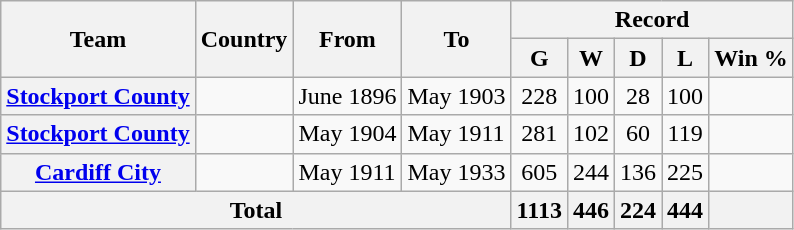<table class="wikitable plainrowheaders" style="text-align: center">
<tr>
<th scope=col rowspan="2">Team</th>
<th scope=col rowspan="2">Country</th>
<th scope=col rowspan="2">From</th>
<th scope=col rowspan="2">To</th>
<th scope=col colspan="6">Record</th>
</tr>
<tr>
<th>G</th>
<th>W</th>
<th>D</th>
<th>L</th>
<th>Win %</th>
</tr>
<tr>
<th scope=row align=left><a href='#'>Stockport County</a></th>
<td></td>
<td align=left>June 1896</td>
<td align=left>May 1903</td>
<td>228</td>
<td>100</td>
<td>28</td>
<td>100</td>
<td></td>
</tr>
<tr>
<th scope=row align=left><a href='#'>Stockport County</a></th>
<td></td>
<td align=left>May 1904</td>
<td align=left>May 1911</td>
<td>281</td>
<td>102</td>
<td>60</td>
<td>119</td>
<td></td>
</tr>
<tr>
<th scope=row align=left><a href='#'>Cardiff City</a></th>
<td></td>
<td align=left>May 1911</td>
<td align=left>May 1933</td>
<td>605</td>
<td>244</td>
<td>136</td>
<td>225</td>
<td></td>
</tr>
<tr>
<th colspan="4">Total</th>
<th>1113</th>
<th>446</th>
<th>224</th>
<th>444</th>
<th></th>
</tr>
</table>
